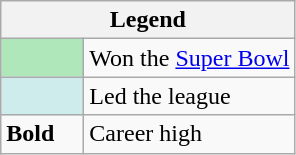<table class="wikitable mw-collapsible mw-collapsed">
<tr>
<th colspan="2">Legend</th>
</tr>
<tr>
<td style="background:#afe6ba; width:3em;"></td>
<td>Won the <a href='#'>Super Bowl</a></td>
</tr>
<tr>
<td style="background:#cfecec; width:3em;"></td>
<td>Led the league</td>
</tr>
<tr>
<td><strong>Bold</strong></td>
<td>Career high</td>
</tr>
</table>
